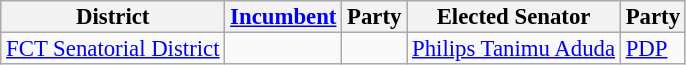<table class="sortable wikitable" style="font-size:95%;line-height:14px;">
<tr>
<th class="unsortable">District</th>
<th class="unsortable"><a href='#'>Incumbent</a></th>
<th>Party</th>
<th class="unsortable">Elected Senator</th>
<th>Party</th>
</tr>
<tr>
<td><a href='#'>FCT Senatorial District</a></td>
<td></td>
<td></td>
<td><a href='#'>Philips Tanimu Aduda</a></td>
<td><a href='#'>PDP</a></td>
</tr>
</table>
